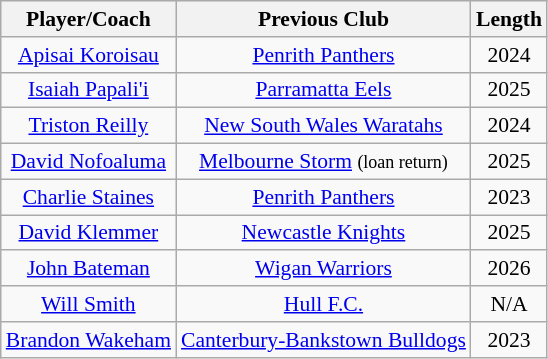<table class="wikitable sortable" style="text-align: center; font-size:90%">
<tr style="background:#efefef;">
<th>Player/Coach</th>
<th>Previous Club</th>
<th>Length</th>
</tr>
<tr>
<td><a href='#'>Apisai Koroisau</a></td>
<td><a href='#'>Penrith Panthers</a></td>
<td>2024</td>
</tr>
<tr>
<td><a href='#'>Isaiah Papali'i</a></td>
<td><a href='#'>Parramatta Eels</a></td>
<td>2025</td>
</tr>
<tr>
<td><a href='#'>Triston Reilly</a></td>
<td><a href='#'>New South Wales Waratahs</a></td>
<td>2024</td>
</tr>
<tr>
<td><a href='#'>David Nofoaluma</a></td>
<td><a href='#'>Melbourne Storm</a> <small>(loan return)</small></td>
<td>2025</td>
</tr>
<tr>
<td><a href='#'>Charlie Staines</a></td>
<td><a href='#'>Penrith Panthers</a></td>
<td>2023</td>
</tr>
<tr>
<td><a href='#'>David Klemmer</a></td>
<td><a href='#'>Newcastle Knights</a></td>
<td>2025</td>
</tr>
<tr>
<td><a href='#'>John Bateman</a></td>
<td><a href='#'>Wigan Warriors</a></td>
<td>2026</td>
</tr>
<tr>
<td><a href='#'>Will Smith</a></td>
<td><a href='#'>Hull F.C.</a></td>
<td>N/A</td>
</tr>
<tr>
<td><a href='#'>Brandon Wakeham</a></td>
<td><a href='#'>Canterbury-Bankstown Bulldogs</a></td>
<td>2023</td>
</tr>
</table>
